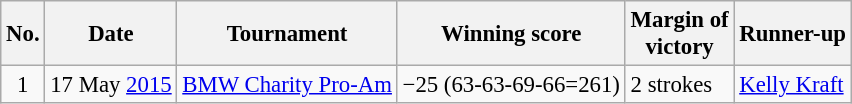<table class="wikitable" style="font-size:95%;">
<tr>
<th>No.</th>
<th>Date</th>
<th>Tournament</th>
<th>Winning score</th>
<th>Margin of<br>victory</th>
<th>Runner-up</th>
</tr>
<tr>
<td align=center>1</td>
<td align=right>17 May <a href='#'>2015</a></td>
<td><a href='#'>BMW Charity Pro-Am</a></td>
<td>−25 (63-63-69-66=261)</td>
<td>2 strokes</td>
<td> <a href='#'>Kelly Kraft</a></td>
</tr>
</table>
